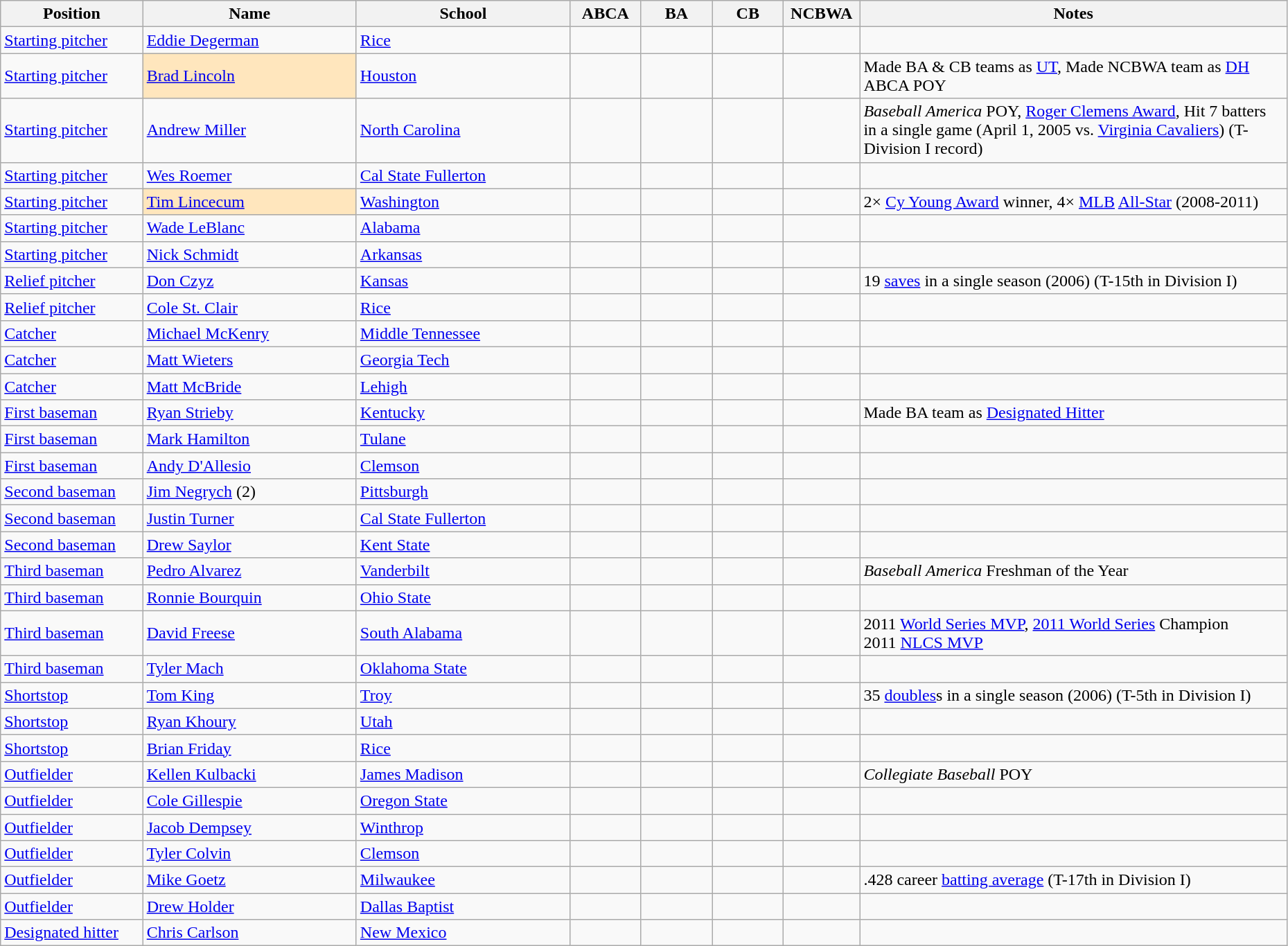<table class="wikitable sortable" style="width:98%;">
<tr>
<th width=10%>Position</th>
<th width=15%>Name</th>
<th width=15%>School</th>
<th width=5%>ABCA</th>
<th width=5%>BA</th>
<th width=5%>CB</th>
<th width=5%>NCBWA</th>
<th width=30% class="unsortable">Notes</th>
</tr>
<tr>
<td><a href='#'>Starting pitcher</a></td>
<td><a href='#'>Eddie Degerman</a></td>
<td><a href='#'>Rice</a></td>
<td></td>
<td></td>
<td></td>
<td></td>
<td></td>
</tr>
<tr>
<td><a href='#'>Starting pitcher</a></td>
<td style="background-color:#FFE6BD"><a href='#'>Brad Lincoln</a></td>
<td><a href='#'>Houston</a></td>
<td></td>
<td></td>
<td></td>
<td></td>
<td>Made BA & CB teams as <a href='#'>UT</a>, Made NCBWA team as <a href='#'>DH</a><br>ABCA POY</td>
</tr>
<tr>
<td><a href='#'>Starting pitcher</a></td>
<td><a href='#'>Andrew Miller</a></td>
<td><a href='#'>North Carolina</a></td>
<td></td>
<td></td>
<td></td>
<td></td>
<td><em>Baseball America</em> POY, <a href='#'>Roger Clemens Award</a>, Hit 7 batters in a single game (April 1, 2005 vs. <a href='#'>Virginia Cavaliers</a>) (T-Division I record)</td>
</tr>
<tr>
<td><a href='#'>Starting pitcher</a></td>
<td><a href='#'>Wes Roemer</a></td>
<td><a href='#'>Cal State Fullerton</a></td>
<td></td>
<td></td>
<td></td>
<td></td>
<td></td>
</tr>
<tr>
<td><a href='#'>Starting pitcher</a></td>
<td style="background-color:#FFE6BD"><a href='#'>Tim Lincecum</a></td>
<td><a href='#'>Washington</a></td>
<td></td>
<td></td>
<td></td>
<td></td>
<td>2× <a href='#'>Cy Young Award</a> winner, 4× <a href='#'>MLB</a> <a href='#'>All-Star</a> (2008-2011)</td>
</tr>
<tr>
<td><a href='#'>Starting pitcher</a></td>
<td><a href='#'>Wade LeBlanc</a></td>
<td><a href='#'>Alabama</a></td>
<td></td>
<td></td>
<td></td>
<td></td>
<td></td>
</tr>
<tr>
<td><a href='#'>Starting pitcher</a></td>
<td><a href='#'>Nick Schmidt</a></td>
<td><a href='#'>Arkansas</a></td>
<td></td>
<td></td>
<td></td>
<td></td>
<td></td>
</tr>
<tr>
<td><a href='#'>Relief pitcher</a></td>
<td><a href='#'>Don Czyz</a></td>
<td><a href='#'>Kansas</a></td>
<td></td>
<td></td>
<td></td>
<td></td>
<td>19 <a href='#'>saves</a> in a single season (2006) (T-15th in Division I)</td>
</tr>
<tr>
<td><a href='#'>Relief pitcher</a></td>
<td><a href='#'>Cole St. Clair</a></td>
<td><a href='#'>Rice</a></td>
<td></td>
<td></td>
<td></td>
<td></td>
<td></td>
</tr>
<tr>
<td><a href='#'>Catcher</a></td>
<td><a href='#'>Michael McKenry</a></td>
<td><a href='#'>Middle Tennessee</a></td>
<td></td>
<td></td>
<td></td>
<td></td>
<td></td>
</tr>
<tr>
<td><a href='#'>Catcher</a></td>
<td><a href='#'>Matt Wieters</a></td>
<td><a href='#'>Georgia Tech</a></td>
<td></td>
<td></td>
<td></td>
<td></td>
<td></td>
</tr>
<tr>
<td><a href='#'>Catcher</a></td>
<td><a href='#'>Matt McBride</a></td>
<td><a href='#'>Lehigh</a></td>
<td></td>
<td></td>
<td></td>
<td></td>
<td></td>
</tr>
<tr>
<td><a href='#'>First baseman</a></td>
<td><a href='#'>Ryan Strieby</a></td>
<td><a href='#'>Kentucky</a></td>
<td></td>
<td></td>
<td></td>
<td></td>
<td>Made BA team as <a href='#'>Designated Hitter</a></td>
</tr>
<tr>
<td><a href='#'>First baseman</a></td>
<td><a href='#'>Mark Hamilton</a></td>
<td><a href='#'>Tulane</a></td>
<td></td>
<td></td>
<td></td>
<td></td>
<td></td>
</tr>
<tr>
<td><a href='#'>First baseman</a></td>
<td><a href='#'>Andy D'Allesio</a></td>
<td><a href='#'>Clemson</a></td>
<td></td>
<td></td>
<td></td>
<td></td>
<td></td>
</tr>
<tr>
<td><a href='#'>Second baseman</a></td>
<td><a href='#'>Jim Negrych</a> (2)</td>
<td><a href='#'>Pittsburgh</a></td>
<td></td>
<td></td>
<td></td>
<td></td>
<td></td>
</tr>
<tr>
<td><a href='#'>Second baseman</a></td>
<td><a href='#'>Justin Turner</a></td>
<td><a href='#'>Cal State Fullerton</a></td>
<td></td>
<td></td>
<td></td>
<td></td>
<td></td>
</tr>
<tr>
<td><a href='#'>Second baseman</a></td>
<td><a href='#'>Drew Saylor</a></td>
<td><a href='#'>Kent State</a></td>
<td></td>
<td></td>
<td></td>
<td></td>
<td></td>
</tr>
<tr>
<td><a href='#'>Third baseman</a></td>
<td><a href='#'>Pedro Alvarez</a></td>
<td><a href='#'>Vanderbilt</a></td>
<td></td>
<td></td>
<td></td>
<td></td>
<td><em>Baseball America</em> Freshman of the Year</td>
</tr>
<tr>
<td><a href='#'>Third baseman</a></td>
<td><a href='#'>Ronnie Bourquin</a></td>
<td><a href='#'>Ohio State</a></td>
<td></td>
<td></td>
<td></td>
<td></td>
<td></td>
</tr>
<tr>
<td><a href='#'>Third baseman</a></td>
<td><a href='#'>David Freese</a></td>
<td><a href='#'>South Alabama</a></td>
<td></td>
<td></td>
<td></td>
<td></td>
<td>2011 <a href='#'>World Series MVP</a>, <a href='#'>2011 World Series</a> Champion<br>2011 <a href='#'>NLCS MVP</a></td>
</tr>
<tr>
<td><a href='#'>Third baseman</a></td>
<td><a href='#'>Tyler Mach</a></td>
<td><a href='#'>Oklahoma State</a></td>
<td></td>
<td></td>
<td></td>
<td></td>
<td></td>
</tr>
<tr>
<td><a href='#'>Shortstop</a></td>
<td><a href='#'>Tom King</a></td>
<td><a href='#'>Troy</a></td>
<td></td>
<td></td>
<td></td>
<td></td>
<td>35 <a href='#'>doubles</a>s in a single season (2006) (T-5th in Division I)</td>
</tr>
<tr>
<td><a href='#'>Shortstop</a></td>
<td><a href='#'>Ryan Khoury</a></td>
<td><a href='#'>Utah</a></td>
<td></td>
<td></td>
<td></td>
<td></td>
<td></td>
</tr>
<tr>
<td><a href='#'>Shortstop</a></td>
<td><a href='#'>Brian Friday</a></td>
<td><a href='#'>Rice</a></td>
<td></td>
<td></td>
<td></td>
<td></td>
<td></td>
</tr>
<tr>
<td><a href='#'>Outfielder</a></td>
<td><a href='#'>Kellen Kulbacki</a></td>
<td><a href='#'>James Madison</a></td>
<td></td>
<td></td>
<td></td>
<td></td>
<td><em>Collegiate Baseball</em> POY</td>
</tr>
<tr>
<td><a href='#'>Outfielder</a></td>
<td><a href='#'>Cole Gillespie</a></td>
<td><a href='#'>Oregon State</a></td>
<td></td>
<td></td>
<td></td>
<td></td>
<td></td>
</tr>
<tr>
<td><a href='#'>Outfielder</a></td>
<td><a href='#'>Jacob Dempsey</a></td>
<td><a href='#'>Winthrop</a></td>
<td></td>
<td></td>
<td></td>
<td></td>
<td></td>
</tr>
<tr>
<td><a href='#'>Outfielder</a></td>
<td><a href='#'>Tyler Colvin</a></td>
<td><a href='#'>Clemson</a></td>
<td></td>
<td></td>
<td></td>
<td></td>
<td></td>
</tr>
<tr>
<td><a href='#'>Outfielder</a></td>
<td><a href='#'>Mike Goetz</a></td>
<td><a href='#'>Milwaukee</a></td>
<td></td>
<td></td>
<td></td>
<td></td>
<td>.428 career <a href='#'>batting average</a> (T-17th in Division I)</td>
</tr>
<tr>
<td><a href='#'>Outfielder</a></td>
<td><a href='#'>Drew Holder</a></td>
<td><a href='#'>Dallas Baptist</a></td>
<td></td>
<td></td>
<td></td>
<td></td>
<td></td>
</tr>
<tr>
<td><a href='#'>Designated hitter</a></td>
<td><a href='#'>Chris Carlson</a></td>
<td><a href='#'>New Mexico</a></td>
<td></td>
<td></td>
<td></td>
<td></td>
<td></td>
</tr>
</table>
